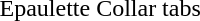<table align="links">
<tr>
<td></td>
<td></td>
</tr>
<tr>
<td align="center">Epaulette</td>
<td align="center">Collar tabs</td>
</tr>
<tr>
</tr>
</table>
